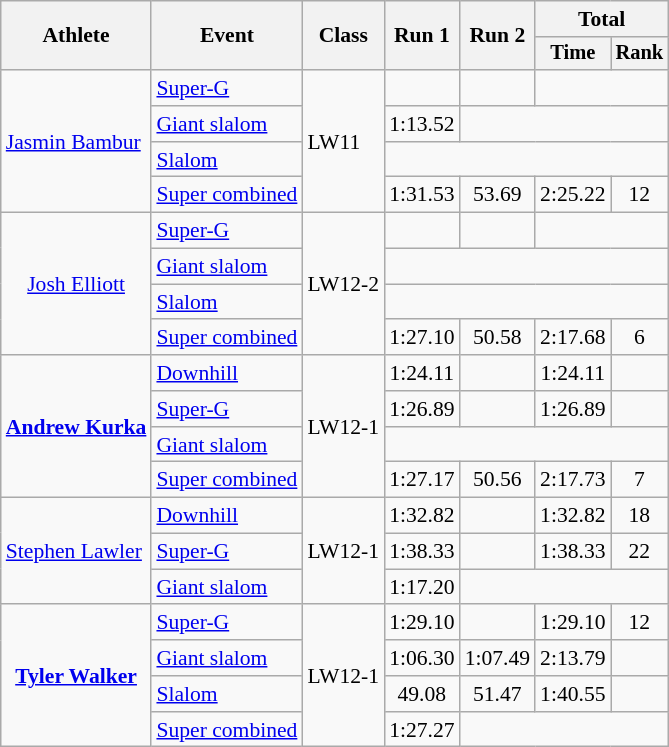<table class="wikitable" style="font-size:90%">
<tr>
<th rowspan=2>Athlete</th>
<th rowspan=2>Event</th>
<th rowspan=2>Class</th>
<th rowspan=2>Run 1</th>
<th rowspan=2>Run 2</th>
<th colspan=2>Total</th>
</tr>
<tr style="font-size:95%">
<th>Time</th>
<th>Rank</th>
</tr>
<tr align=center>
<td align=left rowspan=4><a href='#'>Jasmin Bambur</a></td>
<td align=left><a href='#'>Super-G</a></td>
<td align=left rowspan=4>LW11</td>
<td></td>
<td></td>
<td colspan=2></td>
</tr>
<tr align=center>
<td align=left><a href='#'>Giant slalom</a></td>
<td>1:13.52</td>
<td colspan="3"></td>
</tr>
<tr align=center>
<td align=left><a href='#'>Slalom</a></td>
<td colspan="4"></td>
</tr>
<tr align=center>
<td align=left><a href='#'>Super combined</a></td>
<td>1:31.53</td>
<td>53.69</td>
<td>2:25.22</td>
<td>12</td>
</tr>
<tr align="center">
<td rowspan="4"><a href='#'>Josh Elliott</a></td>
<td align="left"><a href='#'>Super-G</a></td>
<td rowspan="4" align="left">LW12-2</td>
<td></td>
<td></td>
<td colspan="2"></td>
</tr>
<tr align="center">
<td align="left"><a href='#'>Giant slalom</a></td>
<td colspan="4"></td>
</tr>
<tr align=center>
<td align=left><a href='#'>Slalom</a></td>
<td colspan="4"></td>
</tr>
<tr align=center>
<td align=left><a href='#'>Super combined</a></td>
<td>1:27.10</td>
<td>50.58</td>
<td>2:17.68</td>
<td>6</td>
</tr>
<tr align=center>
<td align=left rowspan=4><strong><a href='#'>Andrew Kurka</a></strong></td>
<td align=left><a href='#'>Downhill</a></td>
<td align=left rowspan=4>LW12-1</td>
<td>1:24.11</td>
<td></td>
<td>1:24.11</td>
<td></td>
</tr>
<tr align=center>
<td align=left><a href='#'>Super-G</a></td>
<td>1:26.89</td>
<td></td>
<td>1:26.89</td>
<td></td>
</tr>
<tr align=center>
<td align=left><a href='#'>Giant slalom</a></td>
<td colspan="4"></td>
</tr>
<tr align=center>
<td align=left><a href='#'>Super combined</a></td>
<td>1:27.17</td>
<td>50.56</td>
<td>2:17.73</td>
<td>7</td>
</tr>
<tr align=center>
<td align=left rowspan=3><a href='#'>Stephen Lawler</a></td>
<td align=left><a href='#'>Downhill</a></td>
<td align=left rowspan=3>LW12-1</td>
<td>1:32.82</td>
<td></td>
<td>1:32.82</td>
<td>18</td>
</tr>
<tr align=center>
<td align=left><a href='#'>Super-G</a></td>
<td>1:38.33</td>
<td></td>
<td>1:38.33</td>
<td>22</td>
</tr>
<tr align=center>
<td align=left><a href='#'>Giant slalom</a></td>
<td>1:17.20</td>
<td colspan="3"></td>
</tr>
<tr align="center">
<td rowspan="4"><a href='#'><strong>Tyler Walker</strong></a></td>
<td align="left"><a href='#'>Super-G</a></td>
<td rowspan="4" align="left">LW12-1</td>
<td>1:29.10</td>
<td></td>
<td>1:29.10</td>
<td>12</td>
</tr>
<tr align="center">
<td align="left"><a href='#'>Giant slalom</a></td>
<td>1:06.30</td>
<td>1:07.49</td>
<td>2:13.79</td>
<td></td>
</tr>
<tr align=center>
<td align=left><a href='#'>Slalom</a></td>
<td>49.08</td>
<td>51.47</td>
<td>1:40.55</td>
<td></td>
</tr>
<tr align=center>
<td align=left><a href='#'>Super combined</a></td>
<td>1:27.27</td>
<td colspan="3"></td>
</tr>
</table>
